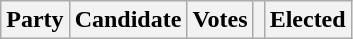<table class="wikitable">
<tr>
<th colspan="2">Party</th>
<th>Candidate</th>
<th>Votes</th>
<th></th>
<th>Elected<br>







</th>
</tr>
</table>
